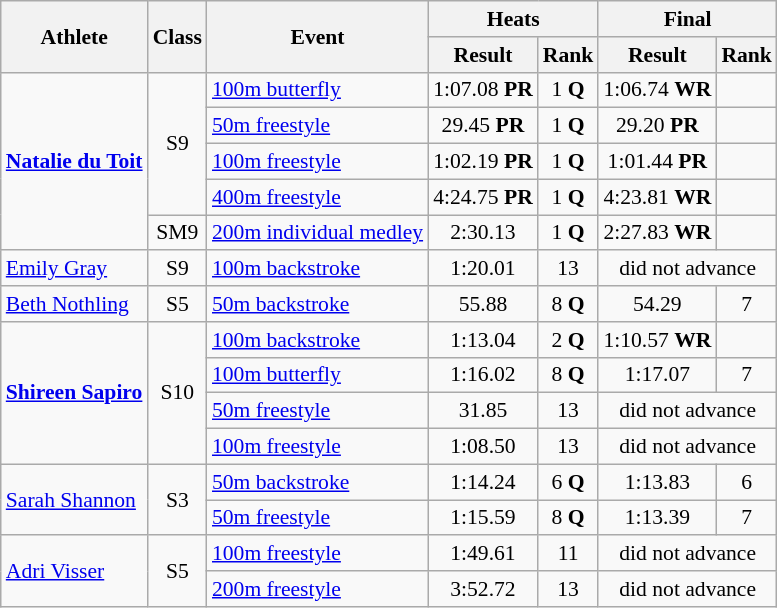<table class=wikitable style="font-size:90%">
<tr>
<th rowspan="2">Athlete</th>
<th rowspan="2">Class</th>
<th rowspan="2">Event</th>
<th colspan="2">Heats</th>
<th colspan="2">Final</th>
</tr>
<tr>
<th>Result</th>
<th>Rank</th>
<th>Result</th>
<th>Rank</th>
</tr>
<tr>
<td rowspan="5"><strong><a href='#'>Natalie du Toit</a></strong></td>
<td rowspan="4" style="text-align:center;">S9</td>
<td><a href='#'>100m butterfly</a></td>
<td style="text-align:center;">1:07.08 <strong>PR</strong></td>
<td style="text-align:center;">1 <strong>Q</strong></td>
<td style="text-align:center;">1:06.74 <strong>WR</strong></td>
<td style="text-align:center;"></td>
</tr>
<tr>
<td><a href='#'>50m freestyle</a></td>
<td style="text-align:center;">29.45 <strong>PR</strong></td>
<td style="text-align:center;">1 <strong>Q</strong></td>
<td style="text-align:center;">29.20 <strong>PR</strong></td>
<td style="text-align:center;"></td>
</tr>
<tr>
<td><a href='#'>100m freestyle</a></td>
<td style="text-align:center;">1:02.19 <strong>PR</strong></td>
<td style="text-align:center;">1 <strong>Q</strong></td>
<td style="text-align:center;">1:01.44 <strong>PR</strong></td>
<td style="text-align:center;"></td>
</tr>
<tr>
<td><a href='#'>400m freestyle</a></td>
<td style="text-align:center;">4:24.75 <strong>PR</strong></td>
<td style="text-align:center;">1 <strong>Q</strong></td>
<td style="text-align:center;">4:23.81 <strong>WR</strong></td>
<td style="text-align:center;"></td>
</tr>
<tr>
<td style="text-align:center;">SM9</td>
<td><a href='#'>200m individual medley</a></td>
<td style="text-align:center;">2:30.13</td>
<td style="text-align:center;">1 <strong>Q</strong></td>
<td style="text-align:center;">2:27.83 <strong>WR</strong></td>
<td style="text-align:center;"></td>
</tr>
<tr>
<td><a href='#'>Emily Gray</a></td>
<td style="text-align:center;">S9</td>
<td><a href='#'>100m backstroke</a></td>
<td style="text-align:center;">1:20.01</td>
<td style="text-align:center;">13</td>
<td style="text-align:center;" colspan="2">did not advance</td>
</tr>
<tr>
<td><a href='#'>Beth Nothling</a></td>
<td style="text-align:center;">S5</td>
<td><a href='#'>50m backstroke</a></td>
<td style="text-align:center;">55.88</td>
<td style="text-align:center;">8 <strong>Q</strong></td>
<td style="text-align:center;">54.29</td>
<td style="text-align:center;">7</td>
</tr>
<tr>
<td rowspan="4"><strong><a href='#'>Shireen Sapiro</a></strong></td>
<td rowspan="4" style="text-align:center;">S10</td>
<td><a href='#'>100m backstroke</a></td>
<td style="text-align:center;">1:13.04</td>
<td style="text-align:center;">2 <strong>Q</strong></td>
<td style="text-align:center;">1:10.57 <strong>WR</strong></td>
<td style="text-align:center;"></td>
</tr>
<tr>
<td><a href='#'>100m butterfly</a></td>
<td style="text-align:center;">1:16.02</td>
<td style="text-align:center;">8 <strong>Q</strong></td>
<td style="text-align:center;">1:17.07</td>
<td style="text-align:center;">7</td>
</tr>
<tr>
<td><a href='#'>50m freestyle</a></td>
<td style="text-align:center;">31.85</td>
<td style="text-align:center;">13</td>
<td style="text-align:center;" colspan="2">did not advance</td>
</tr>
<tr>
<td><a href='#'>100m freestyle</a></td>
<td style="text-align:center;">1:08.50</td>
<td style="text-align:center;">13</td>
<td style="text-align:center;" colspan="2">did not advance</td>
</tr>
<tr>
<td rowspan="2"><a href='#'>Sarah Shannon</a></td>
<td rowspan="2" style="text-align:center;">S3</td>
<td><a href='#'>50m backstroke</a></td>
<td style="text-align:center;">1:14.24</td>
<td style="text-align:center;">6 <strong>Q</strong></td>
<td style="text-align:center;">1:13.83</td>
<td style="text-align:center;">6</td>
</tr>
<tr>
<td><a href='#'>50m freestyle</a></td>
<td style="text-align:center;">1:15.59</td>
<td style="text-align:center;">8 <strong>Q</strong></td>
<td style="text-align:center;">1:13.39</td>
<td style="text-align:center;">7</td>
</tr>
<tr>
<td rowspan="2"><a href='#'>Adri Visser</a></td>
<td rowspan="2" style="text-align:center;">S5</td>
<td><a href='#'>100m freestyle</a></td>
<td style="text-align:center;">1:49.61</td>
<td style="text-align:center;">11</td>
<td style="text-align:center;" colspan="2">did not advance</td>
</tr>
<tr>
<td><a href='#'>200m freestyle</a></td>
<td style="text-align:center;">3:52.72</td>
<td style="text-align:center;">13</td>
<td style="text-align:center;" colspan="2">did not advance</td>
</tr>
</table>
